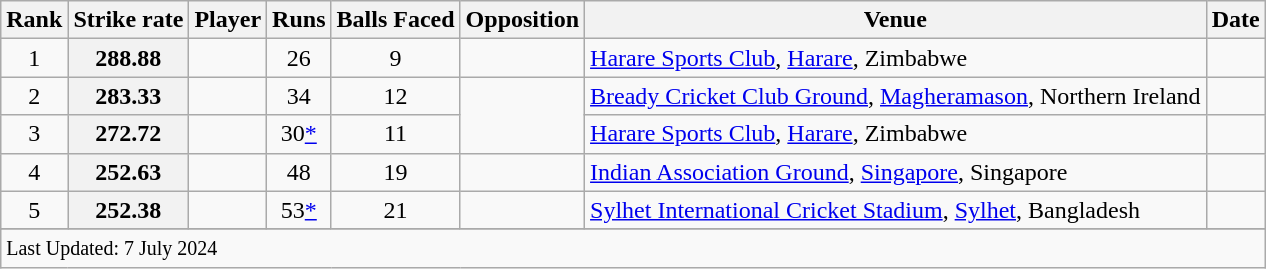<table class="wikitable sortable">
<tr>
<th scope=col>Rank</th>
<th scope=col>Strike rate</th>
<th scope=col>Player</th>
<th scope=col>Runs</th>
<th scope=col>Balls Faced</th>
<th scope=col>Opposition</th>
<th scope=col>Venue</th>
<th scope=col>Date</th>
</tr>
<tr>
<td align=center>1</td>
<th scope=row style=text-align:center;>288.88</th>
<td></td>
<td align=center>26</td>
<td align=center>9</td>
<td></td>
<td><a href='#'>Harare Sports Club</a>, <a href='#'>Harare</a>, Zimbabwe</td>
<td></td>
</tr>
<tr>
<td align=center>2</td>
<th scope=row style=text-align:center;>283.33</th>
<td> </td>
<td align=center>34</td>
<td align=center>12</td>
<td rowspan=2></td>
<td><a href='#'>Bready Cricket Club Ground</a>, <a href='#'>Magheramason</a>, Northern Ireland</td>
<td></td>
</tr>
<tr>
<td align=center>3</td>
<th scope=row style=text-align:center;>272.72</th>
<td></td>
<td align=center>30<a href='#'>*</a></td>
<td align=center>11</td>
<td><a href='#'>Harare Sports Club</a>, <a href='#'>Harare</a>, Zimbabwe</td>
<td></td>
</tr>
<tr>
<td align=center>4</td>
<th scope=row style=text-align:center;>252.63</th>
<td></td>
<td align=center>48</td>
<td align=center>19</td>
<td></td>
<td><a href='#'>Indian Association Ground</a>, <a href='#'>Singapore</a>, Singapore</td>
<td></td>
</tr>
<tr>
<td align=center>5</td>
<th scope=row style=text-align:center;>252.38</th>
<td></td>
<td align=center>53<a href='#'>*</a></td>
<td align=center>21</td>
<td></td>
<td><a href='#'>Sylhet International Cricket Stadium</a>, <a href='#'>Sylhet</a>, Bangladesh</td>
<td> </td>
</tr>
<tr>
</tr>
<tr class=sortbottom>
<td colspan=8><small>Last Updated: 7 July 2024</small></td>
</tr>
</table>
